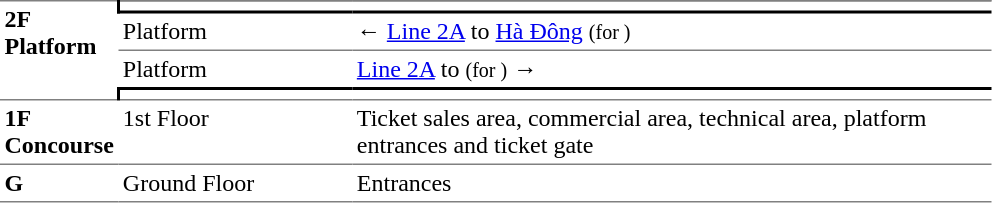<table border="0" cellspacing="0" cellpadding="3" frame="hsides" rules="rows">
<tr>
<td style="border-bottom:solid 1px gray;vertical-align:top;border-top:solid 1px gray;" rowspan=5;><strong>2F<br>Platform</strong></td>
</tr>
<tr>
<td style="border-top:solid 1px gray;border-right:solid 2px black;border-left:solid 2px black;border-bottom:solid 2px black;text-align:center;" colspan=2></td>
</tr>
<tr>
<td style="border-bottom:solid 1px gray;" width=150>Platform</td>
<td>←  <a href='#'>Line 2A</a> to <a href='#'>Hà Đông</a> <small>(for )</small></td>
</tr>
<tr>
<td style="border-bottom:solid 1px gray;" width=150>Platform</td>
<td style="border-bottom:solid 1px gray;" width=390>  <a href='#'>Line 2A</a> to  <small>(for )</small> →</td>
</tr>
<tr>
<td style="border-top:solid 2px black;border-right:solid 2px black;border-left:solid 2px black;border-bottom:solid 1px gray;text-align:center;" colspan=2></td>
</tr>
<tr>
<td style="vertical-align:top"><strong>1F<br>Concourse</strong></td>
<td style="vertical-align:top">1st Floor</td>
<td style="vertical-align:top">Ticket sales area, commercial area, technical area, platform entrances and ticket gate</td>
</tr>
<tr>
<td style="border-bottom:solid 1px gray;border-top:solid 1px gray; vertical-align:top" width=50><strong>G</strong></td>
<td style="border-top:solid 1px gray;border-bottom:solid 1px gray; vertical-align:top" width=100>Ground Floor</td>
<td style="border-top:solid 1px gray;border-bottom:solid 1px gray; vertical-align:top" width=420>Entrances</td>
</tr>
</table>
